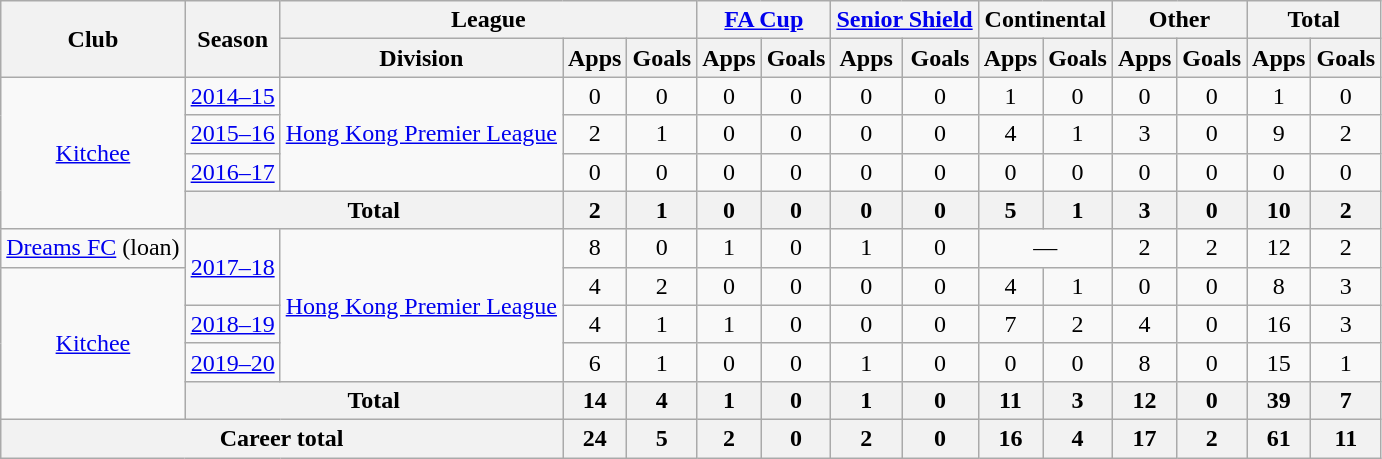<table class="wikitable" style="text-align: center">
<tr>
<th rowspan="2">Club</th>
<th rowspan="2">Season</th>
<th colspan="3">League</th>
<th colspan="2"><a href='#'>FA Cup</a></th>
<th colspan="2"><a href='#'>Senior Shield</a></th>
<th colspan="2">Continental</th>
<th colspan="2">Other</th>
<th colspan="2">Total</th>
</tr>
<tr>
<th>Division</th>
<th>Apps</th>
<th>Goals</th>
<th>Apps</th>
<th>Goals</th>
<th>Apps</th>
<th>Goals</th>
<th>Apps</th>
<th>Goals</th>
<th>Apps</th>
<th>Goals</th>
<th>Apps</th>
<th>Goals</th>
</tr>
<tr>
<td rowspan="4"><a href='#'>Kitchee</a></td>
<td><a href='#'>2014–15</a></td>
<td rowspan="3"><a href='#'>Hong Kong Premier League</a></td>
<td>0</td>
<td>0</td>
<td>0</td>
<td>0</td>
<td>0</td>
<td>0</td>
<td>1</td>
<td>0</td>
<td>0</td>
<td>0</td>
<td>1</td>
<td>0</td>
</tr>
<tr>
<td><a href='#'>2015–16</a></td>
<td>2</td>
<td>1</td>
<td>0</td>
<td>0</td>
<td>0</td>
<td>0</td>
<td>4</td>
<td>1</td>
<td>3</td>
<td>0</td>
<td>9</td>
<td>2</td>
</tr>
<tr>
<td><a href='#'>2016–17</a></td>
<td>0</td>
<td>0</td>
<td>0</td>
<td>0</td>
<td>0</td>
<td>0</td>
<td>0</td>
<td>0</td>
<td>0</td>
<td>0</td>
<td>0</td>
<td>0</td>
</tr>
<tr>
<th colspan="2">Total</th>
<th>2</th>
<th>1</th>
<th>0</th>
<th>0</th>
<th>0</th>
<th>0</th>
<th>5</th>
<th>1</th>
<th>3</th>
<th>0</th>
<th>10</th>
<th>2</th>
</tr>
<tr>
<td><a href='#'>Dreams FC</a> (loan)</td>
<td rowspan="2"><a href='#'>2017–18</a></td>
<td rowspan="4"><a href='#'>Hong Kong Premier League</a></td>
<td>8</td>
<td>0</td>
<td>1</td>
<td>0</td>
<td>1</td>
<td>0</td>
<td colspan="2">—</td>
<td>2</td>
<td>2</td>
<td>12</td>
<td>2</td>
</tr>
<tr>
<td rowspan="4"><a href='#'>Kitchee</a></td>
<td>4</td>
<td>2</td>
<td>0</td>
<td>0</td>
<td>0</td>
<td>0</td>
<td>4</td>
<td>1</td>
<td>0</td>
<td>0</td>
<td>8</td>
<td>3</td>
</tr>
<tr>
<td><a href='#'>2018–19</a></td>
<td>4</td>
<td>1</td>
<td>1</td>
<td>0</td>
<td>0</td>
<td>0</td>
<td>7</td>
<td>2</td>
<td>4</td>
<td>0</td>
<td>16</td>
<td>3</td>
</tr>
<tr>
<td><a href='#'>2019–20</a></td>
<td>6</td>
<td>1</td>
<td>0</td>
<td>0</td>
<td>1</td>
<td>0</td>
<td>0</td>
<td>0</td>
<td>8</td>
<td>0</td>
<td>15</td>
<td>1</td>
</tr>
<tr>
<th colspan="2">Total</th>
<th>14</th>
<th>4</th>
<th>1</th>
<th>0</th>
<th>1</th>
<th>0</th>
<th>11</th>
<th>3</th>
<th>12</th>
<th>0</th>
<th>39</th>
<th>7</th>
</tr>
<tr>
<th colspan="3"><strong>Career total</strong></th>
<th>24</th>
<th>5</th>
<th>2</th>
<th>0</th>
<th>2</th>
<th>0</th>
<th>16</th>
<th>4</th>
<th>17</th>
<th>2</th>
<th>61</th>
<th>11</th>
</tr>
</table>
